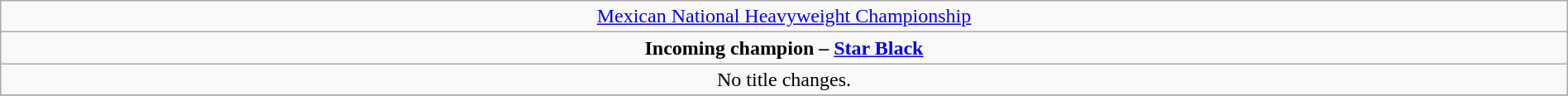<table class="wikitable" style="text-align:center; width:100%;">
<tr>
<td colspan="4" style="text-align: center;"><a href='#'>Mexican National Heavyweight Championship</a></td>
</tr>
<tr>
<td colspan="4" style="text-align: center;"><strong>Incoming champion – <a href='#'>Star Black</a></strong></td>
</tr>
<tr>
<td>No title changes.</td>
</tr>
<tr>
</tr>
</table>
